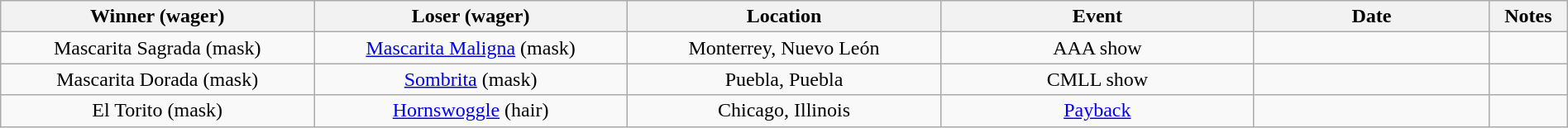<table class="wikitable sortable" width=100%  style="text-align: center">
<tr>
<th width=20% scope="col">Winner (wager)</th>
<th width=20% scope="col">Loser (wager)</th>
<th width=20% scope="col">Location</th>
<th width=20% scope="col">Event</th>
<th width=15% scope="col">Date</th>
<th class="unsortable" width=5% scope="col">Notes</th>
</tr>
<tr>
<td>Mascarita Sagrada (mask)</td>
<td><a href='#'>Mascarita Maligna</a> (mask)</td>
<td>Monterrey, Nuevo León</td>
<td>AAA show</td>
<td></td>
<td></td>
</tr>
<tr>
<td>Mascarita Dorada (mask)</td>
<td><a href='#'>Sombrita</a> (mask)</td>
<td>Puebla, Puebla</td>
<td>CMLL show</td>
<td></td>
<td></td>
</tr>
<tr>
<td>El Torito (mask)</td>
<td><a href='#'>Hornswoggle</a> (hair)</td>
<td>Chicago, Illinois</td>
<td><a href='#'>Payback</a></td>
<td></td>
<td></td>
</tr>
</table>
